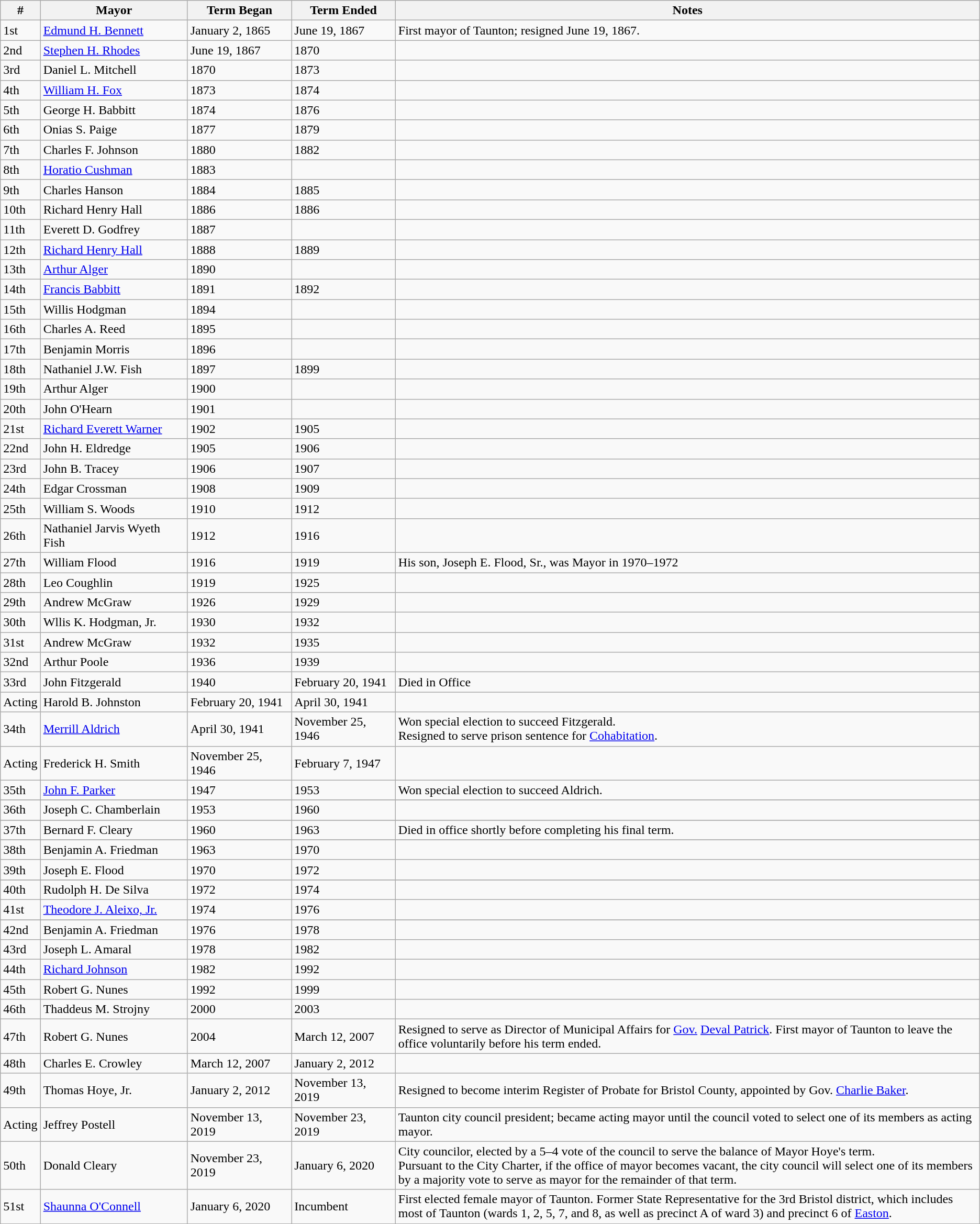<table class=wikitable>
<tr>
<th>#</th>
<th width=180>Mayor</th>
<th width=125>Term Began</th>
<th width=125>Term Ended</th>
<th>Notes</th>
</tr>
<tr>
<td>1st</td>
<td><a href='#'>Edmund H. Bennett</a></td>
<td>January 2, 1865</td>
<td>June 19, 1867</td>
<td>First mayor of Taunton; resigned June 19, 1867.</td>
</tr>
<tr>
<td>2nd</td>
<td><a href='#'>Stephen H. Rhodes</a></td>
<td>June 19, 1867</td>
<td>1870</td>
<td></td>
</tr>
<tr>
<td>3rd</td>
<td>Daniel L. Mitchell</td>
<td>1870</td>
<td>1873</td>
<td></td>
</tr>
<tr>
<td>4th</td>
<td><a href='#'>William H. Fox</a></td>
<td>1873</td>
<td>1874</td>
<td></td>
</tr>
<tr>
<td>5th</td>
<td>George H. Babbitt</td>
<td>1874</td>
<td>1876</td>
<td></td>
</tr>
<tr>
<td>6th</td>
<td>Onias S. Paige</td>
<td>1877</td>
<td>1879</td>
<td></td>
</tr>
<tr>
<td>7th</td>
<td>Charles F. Johnson</td>
<td>1880</td>
<td>1882</td>
<td></td>
</tr>
<tr>
<td>8th</td>
<td><a href='#'>Horatio Cushman</a></td>
<td>1883</td>
<td></td>
<td></td>
</tr>
<tr>
<td>9th</td>
<td>Charles Hanson</td>
<td>1884</td>
<td>1885</td>
<td></td>
</tr>
<tr>
<td>10th</td>
<td>Richard Henry Hall</td>
<td>1886</td>
<td>1886</td>
<td></td>
</tr>
<tr>
<td>11th</td>
<td>Everett D. Godfrey</td>
<td>1887</td>
<td></td>
<td></td>
</tr>
<tr>
<td>12th</td>
<td><a href='#'>Richard Henry Hall</a></td>
<td>1888</td>
<td>1889</td>
<td></td>
</tr>
<tr>
<td>13th</td>
<td><a href='#'>Arthur Alger</a></td>
<td>1890</td>
<td></td>
<td></td>
</tr>
<tr>
<td>14th</td>
<td><a href='#'>Francis Babbitt</a></td>
<td>1891</td>
<td>1892</td>
<td></td>
</tr>
<tr>
<td>15th</td>
<td>Willis Hodgman</td>
<td>1894</td>
<td></td>
<td></td>
</tr>
<tr>
<td>16th</td>
<td>Charles A. Reed</td>
<td>1895</td>
<td></td>
<td></td>
</tr>
<tr>
<td>17th</td>
<td>Benjamin Morris</td>
<td>1896</td>
<td></td>
<td></td>
</tr>
<tr>
<td>18th</td>
<td>Nathaniel J.W. Fish</td>
<td>1897</td>
<td>1899</td>
<td></td>
</tr>
<tr>
<td>19th</td>
<td>Arthur Alger</td>
<td>1900</td>
<td></td>
<td></td>
</tr>
<tr>
<td>20th</td>
<td>John O'Hearn</td>
<td>1901</td>
<td></td>
<td></td>
</tr>
<tr>
<td>21st</td>
<td><a href='#'>Richard Everett Warner</a></td>
<td>1902</td>
<td>1905</td>
<td></td>
</tr>
<tr>
<td>22nd</td>
<td>John H. Eldredge</td>
<td>1905</td>
<td>1906</td>
<td></td>
</tr>
<tr>
<td>23rd</td>
<td>John B. Tracey</td>
<td>1906</td>
<td>1907</td>
<td></td>
</tr>
<tr>
<td>24th</td>
<td>Edgar Crossman</td>
<td>1908</td>
<td>1909</td>
<td></td>
</tr>
<tr>
<td>25th</td>
<td>William S. Woods</td>
<td>1910</td>
<td>1912</td>
<td></td>
</tr>
<tr>
<td>26th</td>
<td>Nathaniel Jarvis Wyeth Fish</td>
<td>1912</td>
<td>1916</td>
<td></td>
</tr>
<tr>
<td>27th</td>
<td>William Flood</td>
<td>1916</td>
<td>1919</td>
<td>His son, Joseph E. Flood, Sr., was Mayor in 1970–1972</td>
</tr>
<tr>
<td>28th</td>
<td>Leo Coughlin</td>
<td>1919</td>
<td>1925</td>
<td></td>
</tr>
<tr>
<td>29th</td>
<td>Andrew McGraw</td>
<td>1926</td>
<td>1929</td>
<td></td>
</tr>
<tr>
<td>30th</td>
<td>Wllis K. Hodgman, Jr.</td>
<td>1930</td>
<td>1932</td>
<td></td>
</tr>
<tr>
<td>31st</td>
<td>Andrew McGraw</td>
<td>1932</td>
<td>1935</td>
<td></td>
</tr>
<tr>
<td>32nd</td>
<td>Arthur Poole</td>
<td>1936</td>
<td>1939</td>
<td></td>
</tr>
<tr>
<td>33rd</td>
<td>John Fitzgerald</td>
<td>1940</td>
<td>February 20, 1941</td>
<td>Died in Office</td>
</tr>
<tr>
<td>Acting</td>
<td>Harold B. Johnston</td>
<td>February 20, 1941</td>
<td>April 30, 1941</td>
<td></td>
</tr>
<tr>
<td>34th</td>
<td><a href='#'>Merrill Aldrich</a></td>
<td>April 30, 1941</td>
<td>November 25, 1946</td>
<td>Won special election to succeed Fitzgerald.<br>Resigned to serve prison sentence for <a href='#'>Cohabitation</a>.</td>
</tr>
<tr>
<td>Acting</td>
<td>Frederick H. Smith</td>
<td>November 25, 1946</td>
<td>February 7, 1947</td>
<td></td>
</tr>
<tr>
<td>35th</td>
<td><a href='#'>John F. Parker</a></td>
<td>1947</td>
<td>1953</td>
<td>Won special election to succeed Aldrich.</td>
</tr>
<tr>
</tr>
<tr>
<td>36th</td>
<td>Joseph C. Chamberlain</td>
<td>1953</td>
<td>1960</td>
<td></td>
</tr>
<tr>
</tr>
<tr>
<td>37th</td>
<td>Bernard F. Cleary</td>
<td>1960</td>
<td>1963</td>
<td>Died in office shortly before completing his final term.</td>
</tr>
<tr>
</tr>
<tr>
<td>38th</td>
<td>Benjamin A. Friedman</td>
<td>1963</td>
<td>1970</td>
<td></td>
</tr>
<tr>
<td>39th</td>
<td>Joseph E. Flood</td>
<td>1970</td>
<td>1972</td>
<td></td>
</tr>
<tr>
</tr>
<tr>
<td>40th</td>
<td>Rudolph H. De Silva</td>
<td>1972</td>
<td>1974</td>
<td></td>
</tr>
<tr>
<td>41st</td>
<td><a href='#'>Theodore J. Aleixo, Jr.</a></td>
<td>1974</td>
<td>1976</td>
<td></td>
</tr>
<tr>
</tr>
<tr>
<td>42nd</td>
<td>Benjamin A. Friedman</td>
<td>1976</td>
<td>1978</td>
<td></td>
</tr>
<tr>
<td>43rd</td>
<td>Joseph L. Amaral</td>
<td>1978</td>
<td>1982</td>
<td></td>
</tr>
<tr>
<td>44th</td>
<td><a href='#'>Richard Johnson</a></td>
<td>1982</td>
<td>1992</td>
<td></td>
</tr>
<tr>
<td>45th</td>
<td>Robert G. Nunes</td>
<td>1992</td>
<td>1999</td>
<td></td>
</tr>
<tr>
<td>46th</td>
<td>Thaddeus M. Strojny</td>
<td>2000</td>
<td>2003</td>
<td></td>
</tr>
<tr>
<td>47th</td>
<td>Robert G. Nunes</td>
<td>2004</td>
<td>March 12, 2007</td>
<td>Resigned to serve as Director of Municipal Affairs for <a href='#'>Gov.</a> <a href='#'>Deval Patrick</a>.  First mayor of Taunton to leave the office voluntarily before his term ended.</td>
</tr>
<tr>
<td>48th</td>
<td>Charles E. Crowley</td>
<td>March 12, 2007</td>
<td>January 2, 2012</td>
<td></td>
</tr>
<tr>
<td>49th</td>
<td>Thomas Hoye, Jr.</td>
<td>January 2, 2012</td>
<td>November 13, 2019</td>
<td>Resigned to become interim Register of Probate for Bristol County, appointed by Gov. <a href='#'>Charlie Baker</a>.</td>
</tr>
<tr>
<td>Acting</td>
<td>Jeffrey Postell</td>
<td>November 13, 2019</td>
<td>November 23, 2019</td>
<td>Taunton city council president; became acting mayor until the council voted to select one of its members as acting mayor.</td>
</tr>
<tr>
<td>50th</td>
<td>Donald Cleary</td>
<td>November 23, 2019</td>
<td>January 6, 2020</td>
<td>City councilor, elected by a 5–4 vote of the council to serve the balance of Mayor Hoye's term.<br>Pursuant to the City Charter, if the office of mayor becomes vacant, the city council will select one of its members by a majority vote to serve as mayor for the remainder of that term.</td>
</tr>
<tr>
<td>51st</td>
<td><a href='#'>Shaunna O'Connell</a></td>
<td>January 6, 2020</td>
<td>Incumbent</td>
<td>First elected female mayor of Taunton. Former State Representative for the 3rd Bristol district, which includes most of Taunton (wards 1, 2, 5, 7, and 8, as well as precinct A of ward 3) and precinct 6 of <a href='#'>Easton</a>.</td>
</tr>
<tr>
</tr>
</table>
